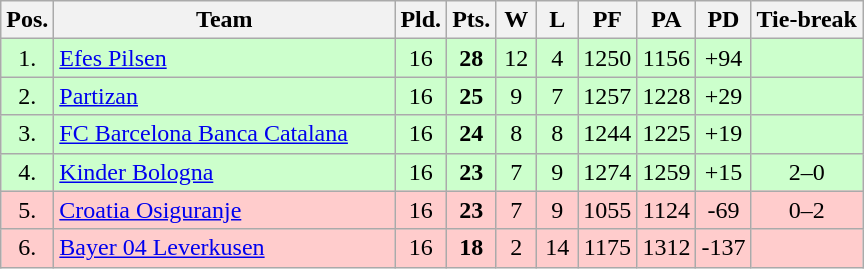<table class="wikitable" style="text-align:center">
<tr>
<th width=15>Pos.</th>
<th width=220>Team</th>
<th width=20>Pld.</th>
<th width=20>Pts.</th>
<th width=20>W</th>
<th width=20>L</th>
<th width=20>PF</th>
<th width=20>PA</th>
<th width=20>PD</th>
<th>Tie-break</th>
</tr>
<tr style="background: #ccffcc;">
<td>1.</td>
<td align=left> <a href='#'>Efes Pilsen</a></td>
<td>16</td>
<td><strong>28</strong></td>
<td>12</td>
<td>4</td>
<td>1250</td>
<td>1156</td>
<td>+94</td>
<td></td>
</tr>
<tr style="background: #ccffcc;">
<td>2.</td>
<td align=left> <a href='#'>Partizan</a></td>
<td>16</td>
<td><strong>25</strong></td>
<td>9</td>
<td>7</td>
<td>1257</td>
<td>1228</td>
<td>+29</td>
<td></td>
</tr>
<tr style="background: #ccffcc;">
<td>3.</td>
<td align=left> <a href='#'>FC Barcelona Banca Catalana</a></td>
<td>16</td>
<td><strong>24</strong></td>
<td>8</td>
<td>8</td>
<td>1244</td>
<td>1225</td>
<td>+19</td>
<td></td>
</tr>
<tr bgcolor="#ccffcc">
<td>4.</td>
<td align=left> <a href='#'>Kinder Bologna</a></td>
<td>16</td>
<td><strong>23</strong></td>
<td>7</td>
<td>9</td>
<td>1274</td>
<td>1259</td>
<td>+15</td>
<td>2–0</td>
</tr>
<tr style="background: #ffcccc;">
<td>5.</td>
<td align=left> <a href='#'>Croatia Osiguranje</a></td>
<td>16</td>
<td><strong>23</strong></td>
<td>7</td>
<td>9</td>
<td>1055</td>
<td>1124</td>
<td>-69</td>
<td>0–2</td>
</tr>
<tr style="background: #ffcccc;">
<td>6.</td>
<td align=left> <a href='#'>Bayer 04 Leverkusen</a></td>
<td>16</td>
<td><strong>18</strong></td>
<td>2</td>
<td>14</td>
<td>1175</td>
<td>1312</td>
<td>-137</td>
<td></td>
</tr>
</table>
